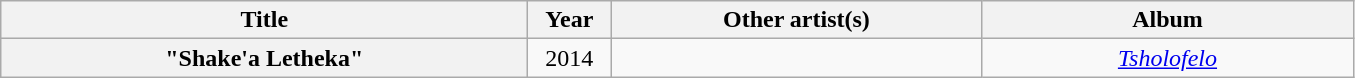<table class="wikitable plainrowheaders" style="text-align:center;">
<tr>
<th scope="col" style="width:21.5em;">Title</th>
<th scope="col" style="width:3em;">Year</th>
<th scope="col" style="width:15em;">Other artist(s)</th>
<th scope="col" style="width:15em;">Album</th>
</tr>
<tr>
<th scope="row">"Shake'a Letheka"</th>
<td>2014</td>
<td></td>
<td><em><a href='#'>Tsholofelo</a></em></td>
</tr>
</table>
